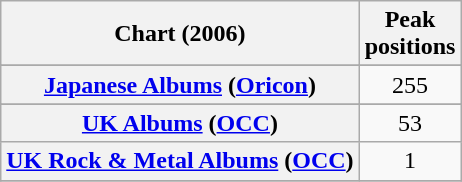<table class="wikitable sortable plainrowheaders" style="text-align:center">
<tr>
<th scope="col">Chart (2006)</th>
<th scope="col">Peak<br>positions</th>
</tr>
<tr>
</tr>
<tr>
<th scope="row"><a href='#'>Japanese Albums</a> (<a href='#'>Oricon</a>)</th>
<td style="text-align:center;">255</td>
</tr>
<tr>
</tr>
<tr>
<th scope="row"><a href='#'>UK Albums</a> (<a href='#'>OCC</a>)</th>
<td>53</td>
</tr>
<tr>
<th scope="row"><a href='#'>UK Rock & Metal Albums</a> (<a href='#'>OCC</a>)</th>
<td>1</td>
</tr>
<tr>
</tr>
</table>
